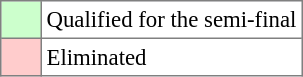<table bgcolor="#f7f8ff" cellpadding="3" cellspacing="0" border="1" style="font-size: 95%; border: gray solid 1px; border-collapse: collapse;text-align:center;">
<tr>
<td style="background: #ccffcc;" width="20"></td>
<td bgcolor="#ffffff" align="left">Qualified for the semi-final</td>
</tr>
<tr>
<td style="background: #ffcccc;" width="20"></td>
<td bgcolor="#ffffff" align="left">Eliminated</td>
</tr>
</table>
